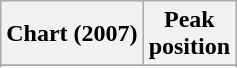<table class="wikitable plainrowheaders sortable" style="text-align:left;" border="1">
<tr>
<th scope="col">Chart (2007)</th>
<th scope="col">Peak<br>position</th>
</tr>
<tr>
</tr>
<tr>
</tr>
<tr>
</tr>
<tr>
</tr>
</table>
